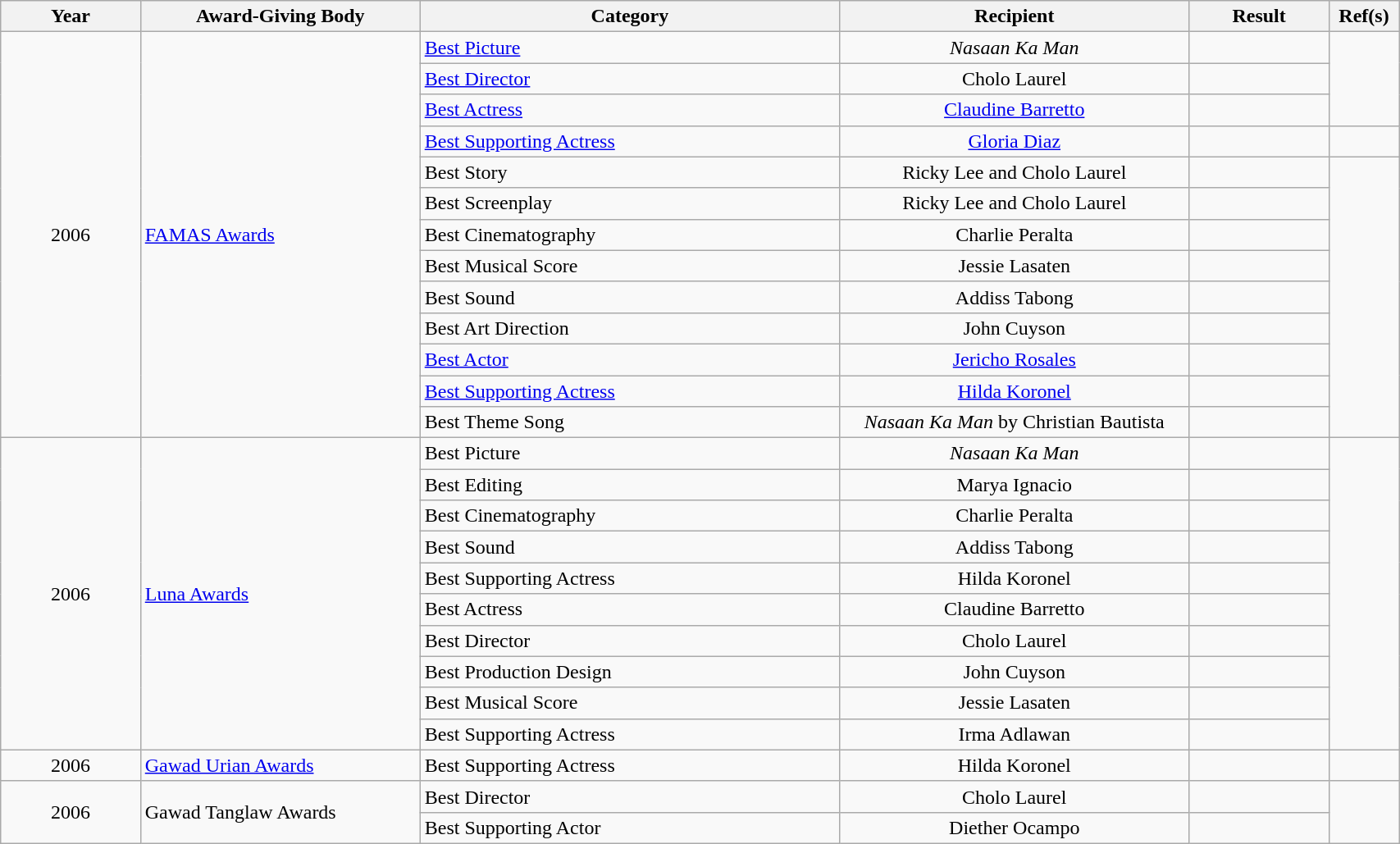<table | width="90%" class="wikitable sortable">
<tr>
<th width="10%">Year</th>
<th width="20%">Award-Giving Body</th>
<th width="30%">Category</th>
<th width="25%">Recipient</th>
<th width="10%">Result</th>
<th width="5%">Ref(s)</th>
</tr>
<tr>
<td rowspan="13" align="center">2006</td>
<td rowspan="13" align="left"><a href='#'>FAMAS Awards</a></td>
<td align="left"><a href='#'>Best Picture</a></td>
<td align="center"><em>Nasaan Ka Man</em></td>
<td></td>
<td rowspan="3" align="left"></td>
</tr>
<tr>
<td align="left"><a href='#'>Best Director</a></td>
<td align="center">Cholo Laurel</td>
<td></td>
</tr>
<tr>
<td align="left"><a href='#'>Best Actress</a></td>
<td align="center"><a href='#'>Claudine Barretto</a></td>
<td></td>
</tr>
<tr>
<td align="left"><a href='#'>Best Supporting Actress</a></td>
<td align="center"><a href='#'>Gloria Diaz</a></td>
<td></td>
<td></td>
</tr>
<tr>
<td align="left">Best Story</td>
<td align="center">Ricky Lee and Cholo Laurel</td>
<td></td>
<td rowspan="9" align="left"></td>
</tr>
<tr>
<td align="left">Best Screenplay</td>
<td align="center">Ricky Lee and Cholo Laurel</td>
<td></td>
</tr>
<tr>
<td align="left">Best Cinematography</td>
<td align="center">Charlie Peralta</td>
<td></td>
</tr>
<tr>
<td align="left">Best Musical Score</td>
<td align="center">Jessie Lasaten</td>
<td></td>
</tr>
<tr>
<td align="left">Best Sound</td>
<td align="center">Addiss Tabong</td>
<td></td>
</tr>
<tr>
<td align="left">Best Art Direction</td>
<td align="center">John Cuyson</td>
<td></td>
</tr>
<tr>
<td align="left"><a href='#'>Best Actor</a></td>
<td align="center"><a href='#'>Jericho Rosales</a></td>
<td></td>
</tr>
<tr>
<td align="left"><a href='#'>Best Supporting Actress</a></td>
<td align="center"><a href='#'>Hilda Koronel</a></td>
<td></td>
</tr>
<tr>
<td align="left">Best Theme Song</td>
<td align="center"><em>Nasaan Ka Man</em> by Christian Bautista</td>
<td></td>
</tr>
<tr>
<td rowspan="10" align="center">2006</td>
<td rowspan="10" align="left"><a href='#'>Luna Awards</a></td>
<td align="left">Best Picture</td>
<td align="center"><em>Nasaan Ka Man</em></td>
<td></td>
<td rowspan="10" align="left"></td>
</tr>
<tr>
<td align="left">Best Editing</td>
<td align="center">Marya Ignacio</td>
<td></td>
</tr>
<tr>
<td align="left">Best Cinematography</td>
<td align="center">Charlie Peralta</td>
<td></td>
</tr>
<tr>
<td align="left">Best Sound</td>
<td align="center">Addiss Tabong</td>
<td></td>
</tr>
<tr>
<td align="left">Best Supporting Actress</td>
<td align="center">Hilda Koronel</td>
<td></td>
</tr>
<tr>
<td align="left">Best Actress</td>
<td align="center">Claudine Barretto</td>
<td></td>
</tr>
<tr>
<td align="left">Best Director</td>
<td align="center">Cholo Laurel</td>
<td></td>
</tr>
<tr>
<td align="left">Best Production Design</td>
<td align="center">John Cuyson</td>
<td></td>
</tr>
<tr>
<td align="left">Best Musical Score</td>
<td align="center">Jessie Lasaten</td>
<td></td>
</tr>
<tr>
<td align="left">Best Supporting Actress</td>
<td align="center">Irma Adlawan</td>
<td></td>
</tr>
<tr>
<td align="center">2006</td>
<td align="left"><a href='#'>Gawad Urian Awards</a></td>
<td align="left">Best Supporting Actress</td>
<td align="center">Hilda Koronel</td>
<td></td>
<td align="left"></td>
</tr>
<tr>
<td rowspan="2" align="center">2006</td>
<td rowspan="2" align="left">Gawad Tanglaw Awards</td>
<td align="left">Best Director</td>
<td align="center">Cholo Laurel</td>
<td></td>
<td rowspan="2" align="left"></td>
</tr>
<tr>
<td align="left">Best Supporting Actor</td>
<td align="center">Diether Ocampo</td>
<td></td>
</tr>
</table>
